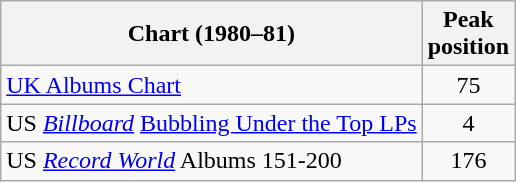<table class="wikitable sortable">
<tr>
<th>Chart (1980–81)</th>
<th>Peak<br>position</th>
</tr>
<tr>
<td align="left"><a href='#'>UK Albums Chart</a></td>
<td style="text-align:center;">75</td>
</tr>
<tr>
<td align="left">US <em><a href='#'>Billboard</a></em> <a href='#'>Bubbling Under the Top LPs</a></td>
<td style="text-align:center;">4</td>
</tr>
<tr>
<td align="left">US <em><a href='#'>Record World</a></em> Albums 151-200</td>
<td style="text-align:center;">176</td>
</tr>
</table>
